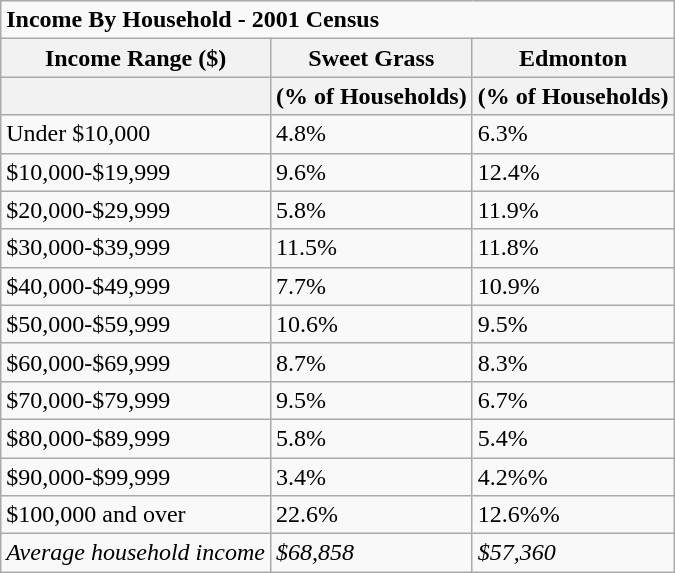<table class="wikitable">
<tr>
<td colspan="3"><strong>Income By Household - 2001 Census</strong></td>
</tr>
<tr>
<th>Income Range ($)</th>
<th>Sweet Grass</th>
<th>Edmonton</th>
</tr>
<tr>
<th></th>
<th>(% of Households)</th>
<th>(% of Households)</th>
</tr>
<tr>
<td>Under $10,000</td>
<td>4.8%</td>
<td>6.3%</td>
</tr>
<tr>
<td>$10,000-$19,999</td>
<td>9.6%</td>
<td>12.4%</td>
</tr>
<tr>
<td>$20,000-$29,999</td>
<td>5.8%</td>
<td>11.9%</td>
</tr>
<tr>
<td>$30,000-$39,999</td>
<td>11.5%</td>
<td>11.8%</td>
</tr>
<tr>
<td>$40,000-$49,999</td>
<td>7.7%</td>
<td>10.9%</td>
</tr>
<tr>
<td>$50,000-$59,999</td>
<td>10.6%</td>
<td>9.5%</td>
</tr>
<tr>
<td>$60,000-$69,999</td>
<td>8.7%</td>
<td>8.3%</td>
</tr>
<tr>
<td>$70,000-$79,999</td>
<td>9.5%</td>
<td>6.7%</td>
</tr>
<tr>
<td>$80,000-$89,999</td>
<td>5.8%</td>
<td>5.4%</td>
</tr>
<tr>
<td>$90,000-$99,999</td>
<td>3.4%</td>
<td>4.2%%</td>
</tr>
<tr>
<td>$100,000 and over</td>
<td>22.6%</td>
<td>12.6%%</td>
</tr>
<tr>
<td><em>Average household income</em></td>
<td><em>$68,858</em></td>
<td><em>$57,360</em></td>
</tr>
</table>
